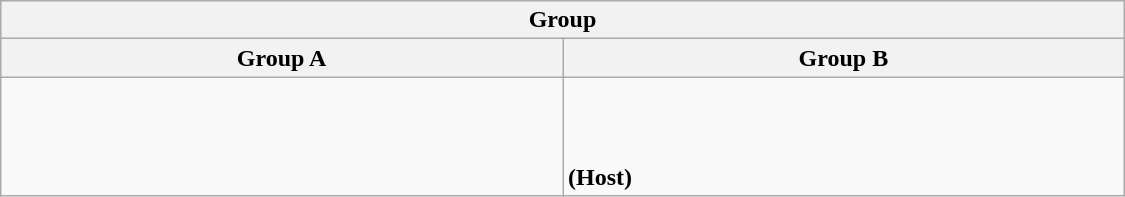<table class="wikitable" width=750>
<tr>
<th colspan="2">Group</th>
</tr>
<tr>
<th width=25%>Group A</th>
<th width=25%>Group B</th>
</tr>
<tr>
<td><br><br>
<br>
<br>
</td>
<td><br> <br>
 <br>
 <strong>(Host)</strong><br>
</td>
</tr>
</table>
